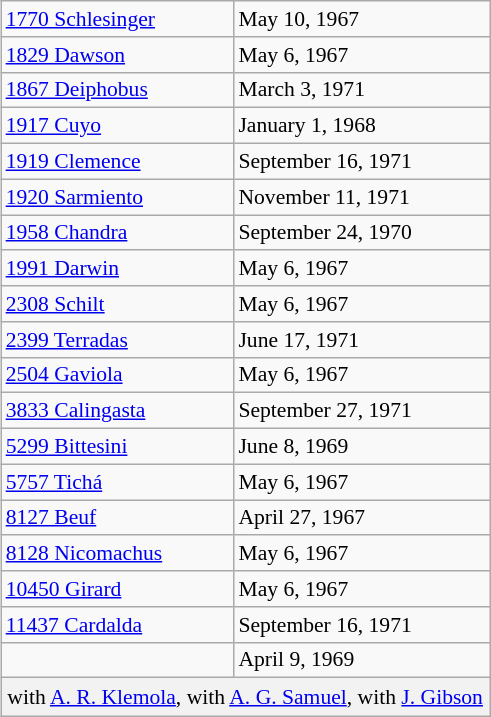<table class="wikitable" align="right" style="margin: 1em; margin-top: 0; font-size: 0.9em;">
<tr>
<td><a href='#'>1770 Schlesinger</a> </td>
<td>May 10, 1967</td>
</tr>
<tr>
<td><a href='#'>1829 Dawson</a> </td>
<td>May 6, 1967</td>
</tr>
<tr>
<td><a href='#'>1867 Deiphobus</a></td>
<td>March 3, 1971</td>
</tr>
<tr>
<td><a href='#'>1917 Cuyo</a> </td>
<td>January 1, 1968</td>
</tr>
<tr>
<td><a href='#'>1919 Clemence</a> </td>
<td>September 16, 1971</td>
</tr>
<tr>
<td><a href='#'>1920 Sarmiento</a> </td>
<td>November 11, 1971</td>
</tr>
<tr>
<td><a href='#'>1958 Chandra</a></td>
<td>September 24, 1970</td>
</tr>
<tr>
<td><a href='#'>1991 Darwin</a> </td>
<td>May 6, 1967</td>
</tr>
<tr>
<td><a href='#'>2308 Schilt</a> </td>
<td>May 6, 1967</td>
</tr>
<tr>
<td><a href='#'>2399 Terradas</a></td>
<td>June 17, 1971</td>
</tr>
<tr>
<td><a href='#'>2504 Gaviola</a> </td>
<td>May 6, 1967</td>
</tr>
<tr>
<td><a href='#'>3833 Calingasta</a> </td>
<td>September 27, 1971</td>
</tr>
<tr>
<td><a href='#'>5299 Bittesini</a></td>
<td>June 8, 1969</td>
</tr>
<tr>
<td><a href='#'>5757 Tichá</a> </td>
<td>May 6, 1967</td>
</tr>
<tr>
<td><a href='#'>8127 Beuf</a></td>
<td>April 27, 1967</td>
</tr>
<tr>
<td><a href='#'>8128 Nicomachus</a> </td>
<td>May 6, 1967</td>
</tr>
<tr>
<td><a href='#'>10450 Girard</a> </td>
<td>May 6, 1967</td>
</tr>
<tr>
<td><a href='#'>11437 Cardalda</a> </td>
<td>September 16, 1971</td>
</tr>
<tr>
<td></td>
<td>April 9, 1969</td>
</tr>
<tr>
<th colspan=2 style="font-weight: normal; text-align: left; padding: 4px;"> with <a href='#'>A. R. Klemola</a>,  with <a href='#'>A. G. Samuel</a>,  with <a href='#'>J. Gibson</a></th>
</tr>
</table>
